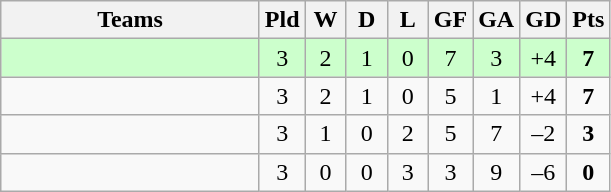<table class="wikitable" style="text-align: center;">
<tr>
<th width=165>Teams</th>
<th width=20>Pld</th>
<th width=20>W</th>
<th width=20>D</th>
<th width=20>L</th>
<th width=20>GF</th>
<th width=20>GA</th>
<th width=20>GD</th>
<th width=20>Pts</th>
</tr>
<tr align=center style="background:#ccffcc;">
<td style="text-align:left;"></td>
<td>3</td>
<td>2</td>
<td>1</td>
<td>0</td>
<td>7</td>
<td>3</td>
<td>+4</td>
<td><strong>7</strong></td>
</tr>
<tr align=center>
<td style="text-align:left;"></td>
<td>3</td>
<td>2</td>
<td>1</td>
<td>0</td>
<td>5</td>
<td>1</td>
<td>+4</td>
<td><strong>7</strong></td>
</tr>
<tr align=center>
<td style="text-align:left;"></td>
<td>3</td>
<td>1</td>
<td>0</td>
<td>2</td>
<td>5</td>
<td>7</td>
<td>–2</td>
<td><strong>3</strong></td>
</tr>
<tr align=center>
<td style="text-align:left;"></td>
<td>3</td>
<td>0</td>
<td>0</td>
<td>3</td>
<td>3</td>
<td>9</td>
<td>–6</td>
<td><strong>0</strong></td>
</tr>
</table>
